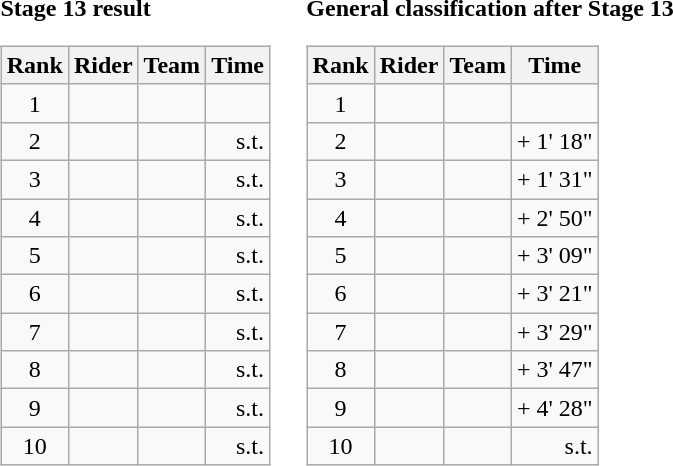<table>
<tr>
<td><strong>Stage 13 result</strong><br><table class="wikitable">
<tr>
<th scope="col">Rank</th>
<th scope="col">Rider</th>
<th scope="col">Team</th>
<th scope="col">Time</th>
</tr>
<tr>
<td style="text-align:center;">1</td>
<td></td>
<td></td>
<td style="text-align:right;"></td>
</tr>
<tr>
<td style="text-align:center;">2</td>
<td></td>
<td></td>
<td style="text-align:right;">s.t.</td>
</tr>
<tr>
<td style="text-align:center;">3</td>
<td></td>
<td></td>
<td style="text-align:right;">s.t.</td>
</tr>
<tr>
<td style="text-align:center;">4</td>
<td></td>
<td></td>
<td style="text-align:right;">s.t.</td>
</tr>
<tr>
<td style="text-align:center;">5</td>
<td></td>
<td></td>
<td style="text-align:right;">s.t.</td>
</tr>
<tr>
<td style="text-align:center;">6</td>
<td></td>
<td></td>
<td style="text-align:right;">s.t.</td>
</tr>
<tr>
<td style="text-align:center;">7</td>
<td></td>
<td></td>
<td style="text-align:right;">s.t.</td>
</tr>
<tr>
<td style="text-align:center;">8</td>
<td></td>
<td></td>
<td style="text-align:right;">s.t.</td>
</tr>
<tr>
<td style="text-align:center;">9</td>
<td></td>
<td></td>
<td style="text-align:right;">s.t.</td>
</tr>
<tr>
<td style="text-align:center;">10</td>
<td></td>
<td></td>
<td style="text-align:right;">s.t.</td>
</tr>
</table>
</td>
<td></td>
<td><strong>General classification after Stage 13</strong><br><table class="wikitable">
<tr>
<th scope="col">Rank</th>
<th scope="col">Rider</th>
<th scope="col">Team</th>
<th scope="col">Time</th>
</tr>
<tr>
<td style="text-align:center;">1</td>
<td></td>
<td></td>
<td style="text-align:right;"></td>
</tr>
<tr>
<td style="text-align:center;">2</td>
<td></td>
<td></td>
<td style="text-align:right;">+ 1' 18"</td>
</tr>
<tr>
<td style="text-align:center;">3</td>
<td></td>
<td></td>
<td style="text-align:right;">+ 1' 31"</td>
</tr>
<tr>
<td style="text-align:center;">4</td>
<td></td>
<td></td>
<td style="text-align:right;">+ 2' 50"</td>
</tr>
<tr>
<td style="text-align:center;">5</td>
<td></td>
<td></td>
<td style="text-align:right;">+ 3' 09"</td>
</tr>
<tr>
<td style="text-align:center;">6</td>
<td></td>
<td></td>
<td style="text-align:right;">+ 3' 21"</td>
</tr>
<tr>
<td style="text-align:center;">7</td>
<td></td>
<td></td>
<td style="text-align:right;">+ 3' 29"</td>
</tr>
<tr>
<td style="text-align:center;">8</td>
<td></td>
<td></td>
<td style="text-align:right;">+ 3' 47"</td>
</tr>
<tr>
<td style="text-align:center;">9</td>
<td></td>
<td></td>
<td style="text-align:right;">+ 4' 28"</td>
</tr>
<tr>
<td style="text-align:center;">10</td>
<td></td>
<td></td>
<td style="text-align:right;">s.t.</td>
</tr>
</table>
</td>
</tr>
</table>
